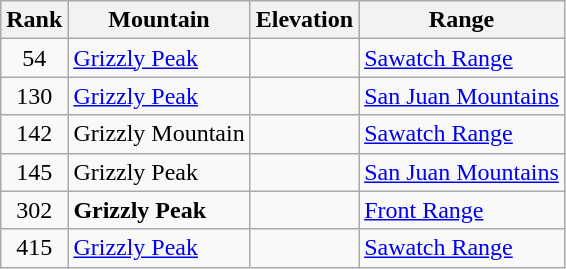<table class="wikitable">
<tr>
<th>Rank</th>
<th>Mountain</th>
<th>Elevation</th>
<th>Range</th>
</tr>
<tr>
<td align=center>54</td>
<td><a href='#'>Grizzly Peak</a></td>
<td></td>
<td><a href='#'>Sawatch Range</a></td>
</tr>
<tr>
<td align=center>130</td>
<td><a href='#'>Grizzly Peak</a></td>
<td></td>
<td><a href='#'>San Juan Mountains</a></td>
</tr>
<tr>
<td align=center>142</td>
<td>Grizzly Mountain</td>
<td></td>
<td><a href='#'>Sawatch Range</a></td>
</tr>
<tr>
<td align=center>145</td>
<td>Grizzly Peak</td>
<td></td>
<td><a href='#'>San Juan Mountains</a></td>
</tr>
<tr>
<td align=center>302</td>
<td><strong>Grizzly Peak</strong></td>
<td></td>
<td><a href='#'>Front Range</a></td>
</tr>
<tr>
<td align=center>415</td>
<td><a href='#'>Grizzly Peak</a></td>
<td></td>
<td><a href='#'>Sawatch Range</a></td>
</tr>
</table>
